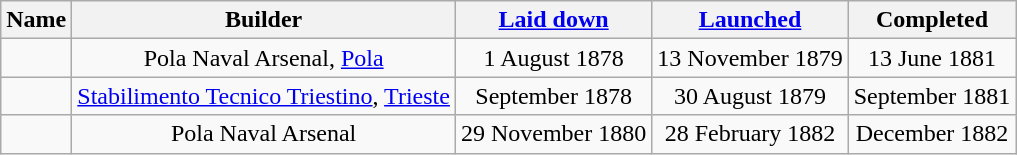<table class=wikitable>
<tr valign=top>
<th>Name</th>
<th>Builder</th>
<th><a href='#'>Laid down</a></th>
<th><a href='#'>Launched</a></th>
<th>Completed</th>
</tr>
<tr valign=middle>
<td></td>
<td align=center>Pola Naval Arsenal, <a href='#'>Pola</a></td>
<td align=center>1 August 1878</td>
<td align=center>13 November 1879</td>
<td align=center>13 June 1881</td>
</tr>
<tr valign=middle>
<td></td>
<td align=center><a href='#'>Stabilimento Tecnico Triestino</a>, <a href='#'>Trieste</a></td>
<td align=center>September 1878</td>
<td align=center>30 August 1879</td>
<td align=center>September 1881</td>
</tr>
<tr valign=middle>
<td></td>
<td align=center>Pola Naval Arsenal</td>
<td align=center>29 November 1880</td>
<td align=center>28 February 1882</td>
<td align=center>December 1882</td>
</tr>
</table>
